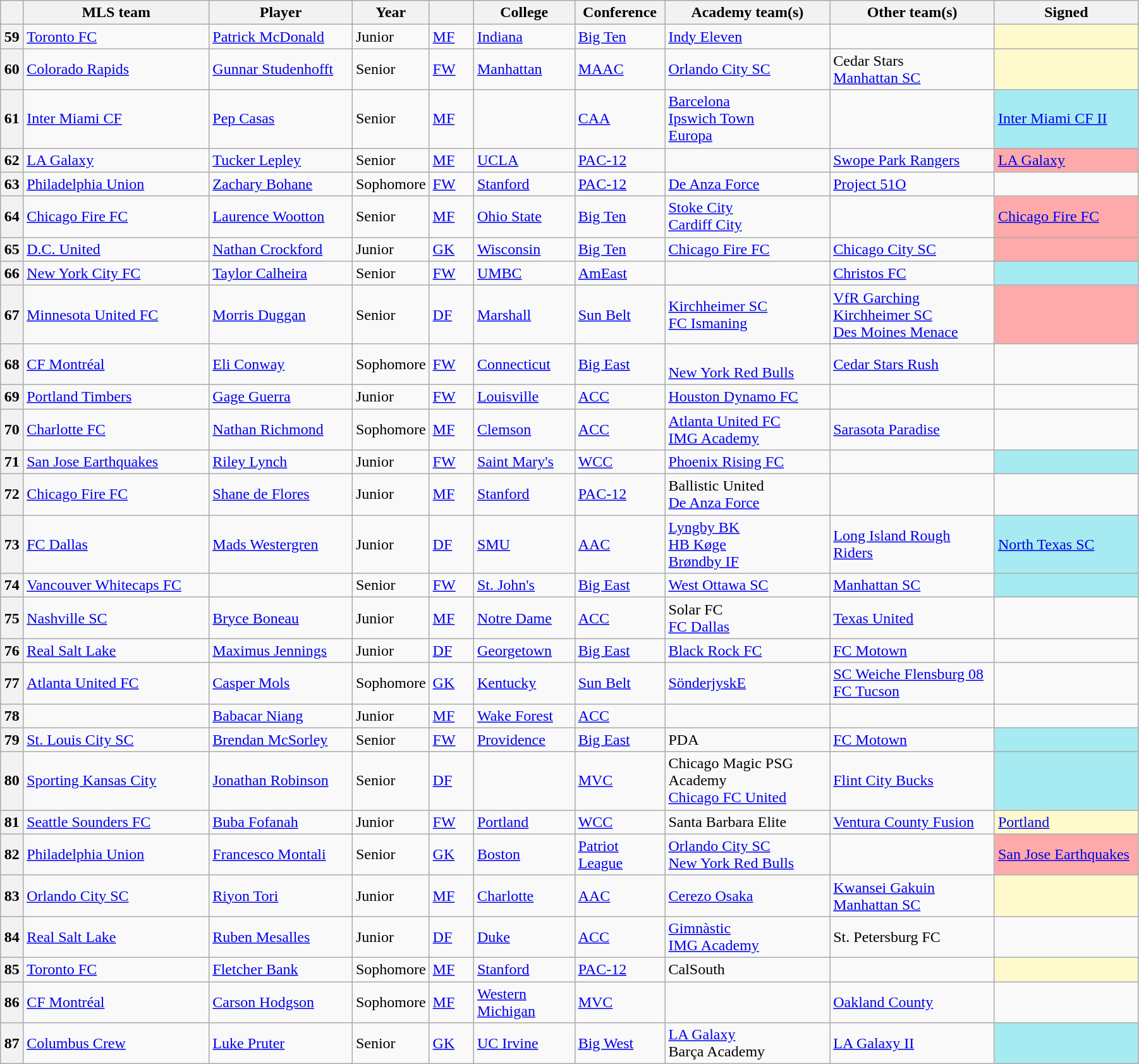<table class="wikitable sortable" style="width:95%">
<tr>
<th width=2%></th>
<th width=17%>MLS team</th>
<th width=13%>Player</th>
<th width=4%>Year</th>
<th width=4%></th>
<th width="9%">College</th>
<th width=8%>Conference</th>
<th width="15%">Academy team(s)</th>
<th width="15%">Other team(s)</th>
<th width=15%>Signed</th>
</tr>
<tr>
<th>59</th>
<td><a href='#'>Toronto FC</a></td>
<td> <a href='#'>Patrick McDonald</a></td>
<td>Junior</td>
<td><a href='#'>MF</a></td>
<td><a href='#'>Indiana</a></td>
<td><a href='#'>Big Ten</a></td>
<td><a href='#'>Indy Eleven</a></td>
<td></td>
<td style="background:#FFFACD;"></td>
</tr>
<tr>
<th>60</th>
<td><a href='#'>Colorado Rapids</a></td>
<td> <a href='#'>Gunnar Studenhofft</a></td>
<td>Senior</td>
<td><a href='#'>FW</a></td>
<td><a href='#'>Manhattan</a></td>
<td><a href='#'>MAAC</a></td>
<td><a href='#'>Orlando City SC</a></td>
<td>Cedar Stars<br><a href='#'>Manhattan SC</a></td>
<td style="background:#FFFACD;"></td>
</tr>
<tr>
<th>61</th>
<td><a href='#'>Inter Miami CF</a></td>
<td> <a href='#'>Pep Casas</a></td>
<td>Senior</td>
<td><a href='#'>MF</a></td>
<td></td>
<td><a href='#'>CAA</a></td>
<td><a href='#'>Barcelona</a><br><a href='#'>Ipswich Town</a><br><a href='#'>Europa</a></td>
<td></td>
<td style="background:#A6EBF1;"> <a href='#'>Inter Miami CF II</a></td>
</tr>
<tr>
<th>62</th>
<td><a href='#'>LA Galaxy</a></td>
<td> <a href='#'>Tucker Lepley</a></td>
<td>Senior</td>
<td><a href='#'>MF</a></td>
<td><a href='#'>UCLA</a></td>
<td><a href='#'>PAC-12</a></td>
<td></td>
<td><a href='#'>Swope Park Rangers</a></td>
<td style="background:#FEAAAA;"> <a href='#'>LA Galaxy</a></td>
</tr>
<tr>
<th>63</th>
<td><a href='#'>Philadelphia Union</a></td>
<td> <a href='#'>Zachary Bohane</a></td>
<td>Sophomore</td>
<td><a href='#'>FW</a></td>
<td><a href='#'>Stanford</a></td>
<td><a href='#'>PAC-12</a></td>
<td><a href='#'>De Anza Force</a></td>
<td><a href='#'>Project 51O</a></td>
<td></td>
</tr>
<tr>
<th>64</th>
<td><a href='#'>Chicago Fire FC</a></td>
<td> <a href='#'>Laurence Wootton</a></td>
<td>Senior</td>
<td><a href='#'>MF</a></td>
<td><a href='#'>Ohio State</a></td>
<td><a href='#'>Big Ten</a></td>
<td><a href='#'>Stoke City</a><br><a href='#'>Cardiff City</a></td>
<td></td>
<td style="background:#FEAAAA;"> <a href='#'>Chicago Fire FC</a></td>
</tr>
<tr>
<th>65</th>
<td><a href='#'>D.C. United</a></td>
<td> <a href='#'>Nathan Crockford</a></td>
<td>Junior</td>
<td><a href='#'>GK</a></td>
<td><a href='#'>Wisconsin</a></td>
<td><a href='#'>Big Ten</a></td>
<td><a href='#'>Chicago Fire FC</a></td>
<td><a href='#'>Chicago City SC</a></td>
<td style="background:#FEAAAA;"></td>
</tr>
<tr>
<th>66</th>
<td><a href='#'>New York City FC</a></td>
<td><strong></strong> <a href='#'>Taylor Calheira</a></td>
<td>Senior</td>
<td><a href='#'>FW</a></td>
<td><a href='#'>UMBC</a></td>
<td><a href='#'>AmEast</a></td>
<td></td>
<td><a href='#'>Christos FC</a></td>
<td style="background:#A6EBF1;"></td>
</tr>
<tr>
<th>67</th>
<td><a href='#'>Minnesota United FC</a></td>
<td> <a href='#'>Morris Duggan</a></td>
<td>Senior</td>
<td><a href='#'>DF</a></td>
<td><a href='#'>Marshall</a></td>
<td><a href='#'>Sun Belt</a></td>
<td><a href='#'>Kirchheimer SC</a><br><a href='#'>FC Ismaning</a></td>
<td><a href='#'>VfR Garching</a><br><a href='#'>Kirchheimer SC</a><br><a href='#'>Des Moines Menace</a></td>
<td style="background:#FEAAAA;"></td>
</tr>
<tr>
<th>68</th>
<td><a href='#'>CF Montréal</a></td>
<td> <a href='#'>Eli Conway</a></td>
<td>Sophomore</td>
<td><a href='#'>FW</a></td>
<td><a href='#'>Connecticut</a></td>
<td><a href='#'>Big East</a></td>
<td><br><a href='#'>New York Red Bulls</a></td>
<td><a href='#'>Cedar Stars Rush</a></td>
<td></td>
</tr>
<tr>
<th>69</th>
<td><a href='#'>Portland Timbers</a></td>
<td> <a href='#'>Gage Guerra</a></td>
<td>Junior</td>
<td><a href='#'>FW</a></td>
<td><a href='#'>Louisville</a></td>
<td><a href='#'>ACC</a></td>
<td><a href='#'>Houston Dynamo FC</a></td>
<td></td>
<td></td>
</tr>
<tr>
<th>70</th>
<td><a href='#'>Charlotte FC</a></td>
<td> <a href='#'>Nathan Richmond</a></td>
<td>Sophomore</td>
<td><a href='#'>MF</a></td>
<td><a href='#'>Clemson</a></td>
<td><a href='#'>ACC</a></td>
<td><a href='#'>Atlanta United FC</a><br><a href='#'>IMG Academy</a></td>
<td><a href='#'>Sarasota Paradise</a></td>
<td></td>
</tr>
<tr>
<th>71</th>
<td><a href='#'>San Jose Earthquakes</a></td>
<td> <a href='#'>Riley Lynch</a></td>
<td>Junior</td>
<td><a href='#'>FW</a></td>
<td><a href='#'>Saint Mary's</a></td>
<td><a href='#'>WCC</a></td>
<td><a href='#'>Phoenix Rising FC</a></td>
<td></td>
<td style="background:#A6EBF1;"></td>
</tr>
<tr>
<th>72</th>
<td><a href='#'>Chicago Fire FC</a></td>
<td> <a href='#'>Shane de Flores</a></td>
<td>Junior</td>
<td><a href='#'>MF</a></td>
<td><a href='#'>Stanford</a></td>
<td><a href='#'>PAC-12</a></td>
<td>Ballistic United<br><a href='#'>De Anza Force</a></td>
<td></td>
<td></td>
</tr>
<tr>
<th>73</th>
<td><a href='#'>FC Dallas</a></td>
<td> <a href='#'>Mads Westergren</a></td>
<td>Junior</td>
<td><a href='#'>DF</a></td>
<td><a href='#'>SMU</a></td>
<td><a href='#'>AAC</a></td>
<td><a href='#'>Lyngby BK</a><br><a href='#'>HB Køge</a><br><a href='#'>Brøndby IF</a></td>
<td><a href='#'>Long Island Rough Riders</a></td>
<td style="background:#A6EBF1;"> <a href='#'>North Texas SC</a></td>
</tr>
<tr>
<th>74</th>
<td><a href='#'>Vancouver Whitecaps FC</a></td>
<td></td>
<td>Senior</td>
<td><a href='#'>FW</a></td>
<td><a href='#'>St. John's</a></td>
<td><a href='#'>Big East</a></td>
<td><a href='#'>West Ottawa SC</a></td>
<td><a href='#'>Manhattan SC</a></td>
<td style="background:#A6EBF1;"></td>
</tr>
<tr>
<th>75</th>
<td><a href='#'>Nashville SC</a></td>
<td> <a href='#'>Bryce Boneau</a></td>
<td>Junior</td>
<td><a href='#'>MF</a></td>
<td><a href='#'>Notre Dame</a></td>
<td><a href='#'>ACC</a></td>
<td>Solar FC<br><a href='#'>FC Dallas</a></td>
<td><a href='#'>Texas United</a></td>
<td></td>
</tr>
<tr>
<th>76</th>
<td><a href='#'>Real Salt Lake</a></td>
<td> <a href='#'>Maximus Jennings</a></td>
<td>Junior</td>
<td><a href='#'>DF</a></td>
<td><a href='#'>Georgetown</a></td>
<td><a href='#'>Big East</a></td>
<td><a href='#'>Black Rock FC</a></td>
<td><a href='#'>FC Motown</a></td>
<td></td>
</tr>
<tr>
<th>77</th>
<td><a href='#'>Atlanta United FC</a></td>
<td> <a href='#'>Casper Mols</a></td>
<td>Sophomore</td>
<td><a href='#'>GK</a></td>
<td><a href='#'>Kentucky</a></td>
<td><a href='#'>Sun Belt</a></td>
<td><a href='#'>SönderjyskE</a></td>
<td><a href='#'>SC Weiche Flensburg 08</a><br><a href='#'>FC Tucson</a></td>
<td></td>
</tr>
<tr>
<th>78</th>
<td></td>
<td> <a href='#'>Babacar Niang</a></td>
<td>Junior</td>
<td><a href='#'>MF</a></td>
<td><a href='#'>Wake Forest</a></td>
<td><a href='#'>ACC</a></td>
<td></td>
<td></td>
<td></td>
</tr>
<tr>
<th>79</th>
<td><a href='#'>St. Louis City SC</a></td>
<td> <a href='#'>Brendan McSorley</a></td>
<td>Senior</td>
<td><a href='#'>FW</a></td>
<td><a href='#'>Providence</a></td>
<td><a href='#'>Big East</a></td>
<td>PDA</td>
<td><a href='#'>FC Motown</a></td>
<td style="background:#A6EBF1;"></td>
</tr>
<tr>
<th>80</th>
<td><a href='#'>Sporting Kansas City</a></td>
<td> <a href='#'>Jonathan Robinson</a></td>
<td>Senior</td>
<td><a href='#'>DF</a></td>
<td></td>
<td><a href='#'>MVC</a></td>
<td>Chicago Magic PSG Academy<br><a href='#'>Chicago FC United</a></td>
<td><a href='#'>Flint City Bucks</a></td>
<td style="background:#A6EBF1;"></td>
</tr>
<tr>
<th>81</th>
<td><a href='#'>Seattle Sounders FC</a></td>
<td> <a href='#'>Buba Fofanah</a></td>
<td>Junior</td>
<td><a href='#'>FW</a></td>
<td><a href='#'>Portland</a></td>
<td><a href='#'>WCC</a></td>
<td>Santa Barbara Elite</td>
<td><a href='#'>Ventura County Fusion</a></td>
<td style="background:#FFFACD;"> <a href='#'>Portland</a></td>
</tr>
<tr>
<th>82</th>
<td><a href='#'>Philadelphia Union</a></td>
<td> <a href='#'>Francesco Montali</a></td>
<td>Senior</td>
<td><a href='#'>GK</a></td>
<td><a href='#'>Boston</a></td>
<td><a href='#'>Patriot League</a></td>
<td><a href='#'>Orlando City SC</a><br><a href='#'>New York Red Bulls</a></td>
<td></td>
<td style="background:#FEAAAA;"> <a href='#'>San Jose Earthquakes</a></td>
</tr>
<tr>
<th>83</th>
<td><a href='#'>Orlando City SC</a></td>
<td> <a href='#'>Riyon Tori</a></td>
<td>Junior</td>
<td><a href='#'>MF</a></td>
<td><a href='#'>Charlotte</a></td>
<td><a href='#'>AAC</a></td>
<td><a href='#'>Cerezo Osaka</a></td>
<td><a href='#'>Kwansei Gakuin</a><br><a href='#'>Manhattan SC</a></td>
<td style="background:#FFFACD;"></td>
</tr>
<tr>
<th>84</th>
<td><a href='#'>Real Salt Lake</a></td>
<td> <a href='#'>Ruben Mesalles</a></td>
<td>Junior</td>
<td><a href='#'>DF</a></td>
<td><a href='#'>Duke</a></td>
<td><a href='#'>ACC</a></td>
<td><a href='#'>Gimnàstic</a><br><a href='#'>IMG Academy</a></td>
<td>St. Petersburg FC</td>
<td></td>
</tr>
<tr>
<th>85</th>
<td><a href='#'>Toronto FC</a></td>
<td> <a href='#'>Fletcher Bank</a></td>
<td>Sophomore</td>
<td><a href='#'>MF</a></td>
<td><a href='#'>Stanford</a></td>
<td><a href='#'>PAC-12</a></td>
<td>CalSouth</td>
<td></td>
<td style="background:#FFFACD;"></td>
</tr>
<tr>
<th>86</th>
<td><a href='#'>CF Montréal</a></td>
<td> <a href='#'>Carson Hodgson</a></td>
<td>Sophomore</td>
<td><a href='#'>MF</a></td>
<td><a href='#'>Western Michigan</a></td>
<td><a href='#'>MVC</a></td>
<td></td>
<td><a href='#'>Oakland County</a></td>
<td></td>
</tr>
<tr>
<th>87</th>
<td><a href='#'>Columbus Crew</a></td>
<td> <a href='#'>Luke Pruter</a></td>
<td>Senior</td>
<td><a href='#'>GK</a></td>
<td><a href='#'>UC Irvine</a></td>
<td><a href='#'>Big West</a></td>
<td><a href='#'>LA Galaxy</a><br>Barça Academy</td>
<td><a href='#'>LA Galaxy II</a></td>
<td style="background:#A6EBF1;"></td>
</tr>
</table>
